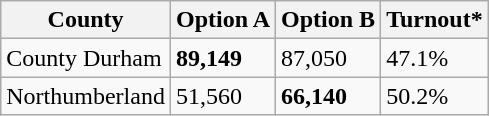<table class="wikitable">
<tr>
<th>County</th>
<th>Option A</th>
<th>Option B</th>
<th>Turnout*</th>
</tr>
<tr>
<td>County Durham</td>
<td><strong>89,149</strong></td>
<td>87,050</td>
<td>47.1%</td>
</tr>
<tr>
<td>Northumberland</td>
<td>51,560</td>
<td><strong>66,140</strong></td>
<td>50.2%</td>
</tr>
</table>
